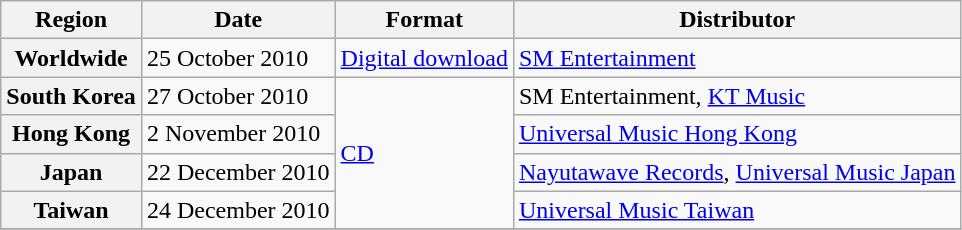<table class="wikitable plainrowheaders">
<tr>
<th>Region</th>
<th>Date</th>
<th>Format</th>
<th>Distributor</th>
</tr>
<tr>
<th scope="row">Worldwide</th>
<td>25 October 2010</td>
<td><a href='#'>Digital download</a></td>
<td><a href='#'>SM Entertainment</a></td>
</tr>
<tr>
<th scope="row">South Korea</th>
<td>27 October 2010</td>
<td rowspan="4"><a href='#'>CD</a></td>
<td>SM Entertainment, <a href='#'>KT Music</a></td>
</tr>
<tr>
<th scope="row">Hong Kong</th>
<td>2 November 2010</td>
<td><a href='#'>Universal Music Hong Kong</a></td>
</tr>
<tr>
<th scope="row">Japan</th>
<td>22 December 2010</td>
<td><a href='#'>Nayutawave Records</a>, <a href='#'>Universal Music Japan</a></td>
</tr>
<tr>
<th scope="row">Taiwan</th>
<td>24 December 2010</td>
<td><a href='#'>Universal Music Taiwan</a></td>
</tr>
<tr>
</tr>
</table>
